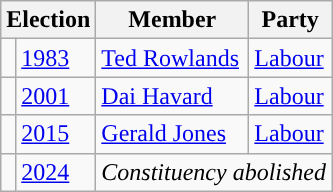<table class="wikitable">
<tr>
<th colspan="2">Election</th>
<th>Member</th>
<th>Party</th>
</tr>
<tr>
<td style="color:inherit;background-color: "></td>
<td><a href='#'>1983</a></td>
<td><a href='#'>Ted Rowlands</a></td>
<td><a href='#'>Labour</a></td>
</tr>
<tr>
<td style="color:inherit;background-color: "></td>
<td><a href='#'>2001</a></td>
<td><a href='#'>Dai Havard</a></td>
<td><a href='#'>Labour</a></td>
</tr>
<tr>
<td style="color:inherit;background-color: "></td>
<td><a href='#'>2015</a></td>
<td><a href='#'>Gerald Jones</a></td>
<td><a href='#'>Labour</a></td>
</tr>
<tr>
<td></td>
<td><a href='#'>2024</a></td>
<td colspan="2"><em>Constituency abolished</em></td>
</tr>
</table>
